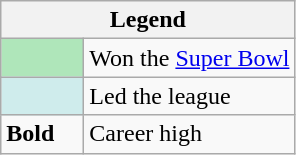<table class="wikitable">
<tr>
<th colspan="2">Legend</th>
</tr>
<tr>
<td style="background:#afe6ba; width:3em;"></td>
<td>Won the <a href='#'>Super Bowl</a></td>
</tr>
<tr>
<td style="background:#cfecec; width:3em;"></td>
<td>Led the league</td>
</tr>
<tr>
<td><strong>Bold</strong></td>
<td>Career high</td>
</tr>
</table>
